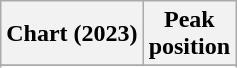<table class="wikitable sortable plainrowheaders" style="text-align:center">
<tr>
<th scope="col">Chart (2023)</th>
<th scope="col">Peak<br>position</th>
</tr>
<tr>
</tr>
<tr>
</tr>
<tr>
</tr>
</table>
